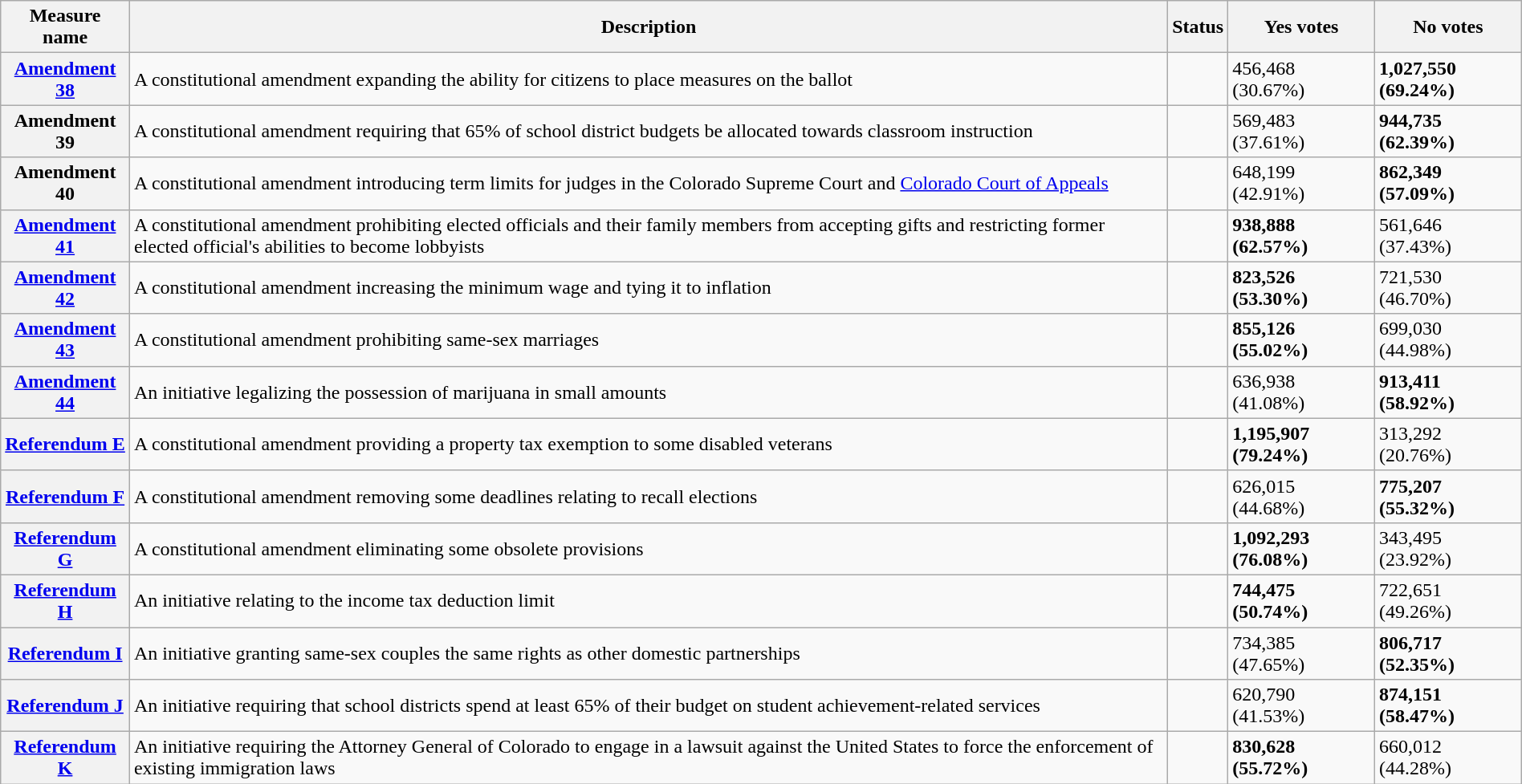<table class="wikitable sortable plainrowheaders" style="width:100%">
<tr>
<th scope="col">Measure name</th>
<th class="unsortable" scope="col">Description</th>
<th scope="col">Status</th>
<th scope="col">Yes votes</th>
<th scope="col">No votes</th>
</tr>
<tr>
<th scope="row"><a href='#'>Amendment 38</a></th>
<td>A constitutional amendment expanding the ability for citizens to place measures on the ballot</td>
<td></td>
<td>456,468 (30.67%)</td>
<td><strong>1,027,550 (69.24%)</strong></td>
</tr>
<tr>
<th scope="row">Amendment 39</th>
<td>A constitutional amendment requiring that 65% of school district budgets be allocated towards classroom instruction</td>
<td></td>
<td>569,483 (37.61%)</td>
<td><strong>944,735 (62.39%)</strong></td>
</tr>
<tr>
<th scope="row">Amendment 40</th>
<td>A constitutional amendment introducing term limits for judges in the Colorado Supreme Court and <a href='#'>Colorado Court of Appeals</a></td>
<td></td>
<td>648,199 (42.91%)</td>
<td><strong>862,349 (57.09%)</strong></td>
</tr>
<tr>
<th scope="row"><a href='#'>Amendment 41</a></th>
<td>A constitutional amendment prohibiting elected officials and their family members from accepting gifts and restricting former elected official's abilities to become lobbyists</td>
<td></td>
<td><strong>938,888 (62.57%)</strong></td>
<td>561,646 (37.43%)</td>
</tr>
<tr>
<th scope="row"><a href='#'>Amendment 42</a></th>
<td>A constitutional amendment increasing the minimum wage and tying it to inflation</td>
<td></td>
<td><strong>823,526 (53.30%)</strong></td>
<td>721,530 (46.70%)</td>
</tr>
<tr>
<th scope="row"><a href='#'>Amendment 43</a></th>
<td>A constitutional amendment prohibiting same-sex marriages</td>
<td></td>
<td><strong>855,126 (55.02%)</strong></td>
<td>699,030 (44.98%)</td>
</tr>
<tr>
<th scope="row"><a href='#'>Amendment 44</a></th>
<td>An initiative legalizing the possession of marijuana in small amounts</td>
<td></td>
<td>636,938 (41.08%)</td>
<td><strong>913,411 (58.92%)</strong></td>
</tr>
<tr>
<th scope="row"><a href='#'>Referendum E</a></th>
<td>A constitutional amendment providing a property tax exemption to some disabled veterans</td>
<td></td>
<td><strong>1,195,907 (79.24%)</strong></td>
<td>313,292 (20.76%)</td>
</tr>
<tr>
<th scope="row"><a href='#'>Referendum F</a></th>
<td>A constitutional amendment removing some deadlines relating to recall elections</td>
<td></td>
<td>626,015 (44.68%)</td>
<td><strong>775,207 (55.32%)</strong></td>
</tr>
<tr>
<th scope="row"><a href='#'>Referendum G</a></th>
<td>A constitutional amendment eliminating some obsolete provisions</td>
<td></td>
<td><strong>1,092,293 (76.08%)</strong></td>
<td>343,495 (23.92%)</td>
</tr>
<tr>
<th scope="row"><a href='#'>Referendum H</a></th>
<td>An initiative relating to the income tax deduction limit</td>
<td></td>
<td><strong>744,475 (50.74%)</strong></td>
<td>722,651 (49.26%)</td>
</tr>
<tr>
<th scope="row"><a href='#'>Referendum I</a></th>
<td>An initiative granting same-sex couples the same rights as other domestic partnerships</td>
<td></td>
<td>734,385 (47.65%)</td>
<td><strong>806,717 (52.35%)</strong></td>
</tr>
<tr>
<th scope="row"><a href='#'>Referendum J</a></th>
<td>An initiative requiring that school districts spend at least 65% of their budget on student achievement-related services</td>
<td></td>
<td>620,790 (41.53%)</td>
<td><strong>874,151 (58.47%)</strong></td>
</tr>
<tr>
<th scope="row"><a href='#'>Referendum K</a></th>
<td>An initiative requiring the Attorney General of Colorado to engage in a lawsuit against the United States to force the enforcement of existing immigration laws</td>
<td></td>
<td><strong>830,628 (55.72%)</strong></td>
<td>660,012 (44.28%)</td>
</tr>
</table>
